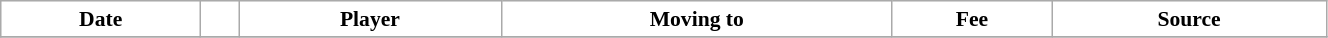<table class="wikitable sortable" style="width:70%; text-align:center; font-size:90%; text-align:centre;">
<tr>
<th style="background:white; color:black; text-align:center;">Date</th>
<th style="background:white; color:black; text-align:center;"></th>
<th style="background:white; color:black; text-align:center;">Player</th>
<th style="background:white; color:black; text-align:center;">Moving to</th>
<th style="background:white; color:black; text-align:center;">Fee</th>
<th style="background:white; color:black; text-align:center;">Source</th>
</tr>
<tr>
</tr>
</table>
